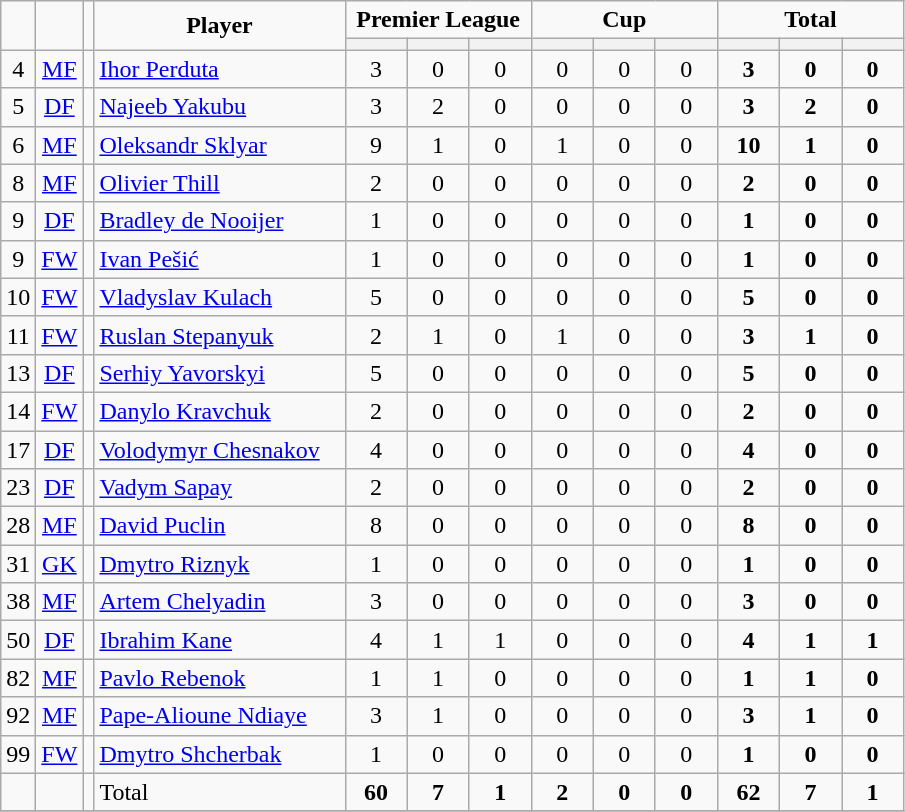<table class="wikitable" style="text-align:center">
<tr>
<td rowspan="2" !width=15><strong></strong></td>
<td rowspan="2" !width=15><strong></strong></td>
<td rowspan="2" !width=15><strong></strong></td>
<td rowspan="2" ! style="width:160px;"><strong>Player</strong></td>
<td colspan="3"><strong>Premier League</strong></td>
<td colspan="3"><strong>Cup</strong></td>
<td colspan="3"><strong>Total</strong></td>
</tr>
<tr>
<th width=34; background:#fe9;"></th>
<th width=34; background:#fe9;"></th>
<th width=34; background:#ff8888;"></th>
<th width=34; background:#fe9;"></th>
<th width=34; background:#fe9;"></th>
<th width=34; background:#ff8888;"></th>
<th width=34; background:#fe9;"></th>
<th width=34; background:#fe9;"></th>
<th width=34; background:#ff8888;"></th>
</tr>
<tr>
<td>4</td>
<td><a href='#'>MF</a></td>
<td></td>
<td align=left><a href='#'>Ihor Perduta</a></td>
<td>3</td>
<td>0</td>
<td>0</td>
<td>0</td>
<td>0</td>
<td>0</td>
<td><strong>3</strong></td>
<td><strong>0</strong></td>
<td><strong>0</strong></td>
</tr>
<tr>
<td>5</td>
<td><a href='#'>DF</a></td>
<td></td>
<td align=left><a href='#'>Najeeb Yakubu</a></td>
<td>3</td>
<td>2</td>
<td>0</td>
<td>0</td>
<td>0</td>
<td>0</td>
<td><strong>3</strong></td>
<td><strong>2</strong></td>
<td><strong>0</strong></td>
</tr>
<tr>
<td>6</td>
<td><a href='#'>MF</a></td>
<td></td>
<td align=left><a href='#'>Oleksandr Sklyar</a></td>
<td>9</td>
<td>1</td>
<td>0</td>
<td>1</td>
<td>0</td>
<td>0</td>
<td><strong>10</strong></td>
<td><strong>1</strong></td>
<td><strong>0</strong></td>
</tr>
<tr>
<td>8</td>
<td><a href='#'>MF</a></td>
<td></td>
<td align=left><a href='#'>Olivier Thill</a></td>
<td>2</td>
<td>0</td>
<td>0</td>
<td>0</td>
<td>0</td>
<td>0</td>
<td><strong>2</strong></td>
<td><strong>0</strong></td>
<td><strong>0</strong></td>
</tr>
<tr>
<td>9</td>
<td><a href='#'>DF</a></td>
<td></td>
<td align=left><a href='#'>Bradley de Nooijer</a></td>
<td>1</td>
<td>0</td>
<td>0</td>
<td>0</td>
<td>0</td>
<td>0</td>
<td><strong>1</strong></td>
<td><strong>0</strong></td>
<td><strong>0</strong></td>
</tr>
<tr>
<td>9</td>
<td><a href='#'>FW</a></td>
<td></td>
<td align=left><a href='#'>Ivan Pešić</a></td>
<td>1</td>
<td>0</td>
<td>0</td>
<td>0</td>
<td>0</td>
<td>0</td>
<td><strong>1</strong></td>
<td><strong>0</strong></td>
<td><strong>0</strong></td>
</tr>
<tr>
<td>10</td>
<td><a href='#'>FW</a></td>
<td></td>
<td align=left><a href='#'>Vladyslav Kulach</a></td>
<td>5</td>
<td>0</td>
<td>0</td>
<td>0</td>
<td>0</td>
<td>0</td>
<td><strong>5</strong></td>
<td><strong>0</strong></td>
<td><strong>0</strong></td>
</tr>
<tr>
<td>11</td>
<td><a href='#'>FW</a></td>
<td></td>
<td align=left><a href='#'>Ruslan Stepanyuk</a></td>
<td>2</td>
<td>1</td>
<td>0</td>
<td>1</td>
<td>0</td>
<td>0</td>
<td><strong>3</strong></td>
<td><strong>1</strong></td>
<td><strong>0</strong></td>
</tr>
<tr>
<td>13</td>
<td><a href='#'>DF</a></td>
<td></td>
<td align=left><a href='#'>Serhiy Yavorskyi</a></td>
<td>5</td>
<td>0</td>
<td>0</td>
<td>0</td>
<td>0</td>
<td>0</td>
<td><strong>5</strong></td>
<td><strong>0</strong></td>
<td><strong>0</strong></td>
</tr>
<tr>
<td>14</td>
<td><a href='#'>FW</a></td>
<td></td>
<td align=left><a href='#'>Danylo Kravchuk</a></td>
<td>2</td>
<td>0</td>
<td>0</td>
<td>0</td>
<td>0</td>
<td>0</td>
<td><strong>2</strong></td>
<td><strong>0</strong></td>
<td><strong>0</strong></td>
</tr>
<tr>
<td>17</td>
<td><a href='#'>DF</a></td>
<td></td>
<td align=left><a href='#'>Volodymyr Chesnakov</a></td>
<td>4</td>
<td>0</td>
<td>0</td>
<td>0</td>
<td>0</td>
<td>0</td>
<td><strong>4</strong></td>
<td><strong>0</strong></td>
<td><strong>0</strong></td>
</tr>
<tr>
<td>23</td>
<td><a href='#'>DF</a></td>
<td></td>
<td align=left><a href='#'>Vadym Sapay</a></td>
<td>2</td>
<td>0</td>
<td>0</td>
<td>0</td>
<td>0</td>
<td>0</td>
<td><strong>2</strong></td>
<td><strong>0</strong></td>
<td><strong>0</strong></td>
</tr>
<tr>
<td>28</td>
<td><a href='#'>MF</a></td>
<td></td>
<td align=left><a href='#'>David Puclin</a></td>
<td>8</td>
<td>0</td>
<td>0</td>
<td>0</td>
<td>0</td>
<td>0</td>
<td><strong>8</strong></td>
<td><strong>0</strong></td>
<td><strong>0</strong></td>
</tr>
<tr>
<td>31</td>
<td><a href='#'>GK</a></td>
<td></td>
<td align=left><a href='#'>Dmytro Riznyk</a></td>
<td>1</td>
<td>0</td>
<td>0</td>
<td>0</td>
<td>0</td>
<td>0</td>
<td><strong>1</strong></td>
<td><strong>0</strong></td>
<td><strong>0</strong></td>
</tr>
<tr>
<td>38</td>
<td><a href='#'>MF</a></td>
<td></td>
<td align=left><a href='#'>Artem Chelyadin</a></td>
<td>3</td>
<td>0</td>
<td>0</td>
<td>0</td>
<td>0</td>
<td>0</td>
<td><strong>3</strong></td>
<td><strong>0</strong></td>
<td><strong>0</strong></td>
</tr>
<tr>
<td>50</td>
<td><a href='#'>DF</a></td>
<td></td>
<td align=left><a href='#'>Ibrahim Kane</a></td>
<td>4</td>
<td>1</td>
<td>1</td>
<td>0</td>
<td>0</td>
<td>0</td>
<td><strong>4</strong></td>
<td><strong>1</strong></td>
<td><strong>1</strong></td>
</tr>
<tr>
<td>82</td>
<td><a href='#'>MF</a></td>
<td></td>
<td align=left><a href='#'>Pavlo Rebenok</a></td>
<td>1</td>
<td>1</td>
<td>0</td>
<td>0</td>
<td>0</td>
<td>0</td>
<td><strong>1</strong></td>
<td><strong>1</strong></td>
<td><strong>0</strong></td>
</tr>
<tr>
<td>92</td>
<td><a href='#'>MF</a></td>
<td></td>
<td align=left><a href='#'>Pape-Alioune Ndiaye</a></td>
<td>3</td>
<td>1</td>
<td>0</td>
<td>0</td>
<td>0</td>
<td>0</td>
<td><strong>3</strong></td>
<td><strong>1</strong></td>
<td><strong>0</strong></td>
</tr>
<tr>
<td>99</td>
<td><a href='#'>FW</a></td>
<td></td>
<td align=left><a href='#'>Dmytro Shcherbak</a></td>
<td>1</td>
<td>0</td>
<td>0</td>
<td>0</td>
<td>0</td>
<td>0</td>
<td><strong>1</strong></td>
<td><strong>0</strong></td>
<td><strong>0</strong></td>
</tr>
<tr>
<td></td>
<td></td>
<td></td>
<td align=left>Total</td>
<td><strong>60</strong></td>
<td><strong>7</strong></td>
<td><strong>1</strong></td>
<td><strong>2</strong></td>
<td><strong>0</strong></td>
<td><strong>0</strong></td>
<td><strong>62</strong></td>
<td><strong>7</strong></td>
<td><strong>1</strong></td>
</tr>
<tr>
</tr>
</table>
